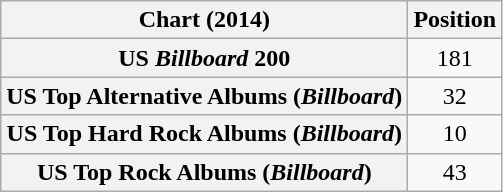<table class="wikitable sortable plainrowheaders" style="text-align:center">
<tr>
<th scope="col">Chart (2014)</th>
<th scope="col">Position</th>
</tr>
<tr>
<th scope="row">US <em>Billboard</em> 200</th>
<td>181</td>
</tr>
<tr>
<th scope="row">US Top Alternative Albums (<em>Billboard</em>)</th>
<td>32</td>
</tr>
<tr>
<th scope="row">US Top Hard Rock Albums (<em>Billboard</em>)</th>
<td>10</td>
</tr>
<tr>
<th scope="row">US Top Rock Albums (<em>Billboard</em>)</th>
<td>43</td>
</tr>
</table>
